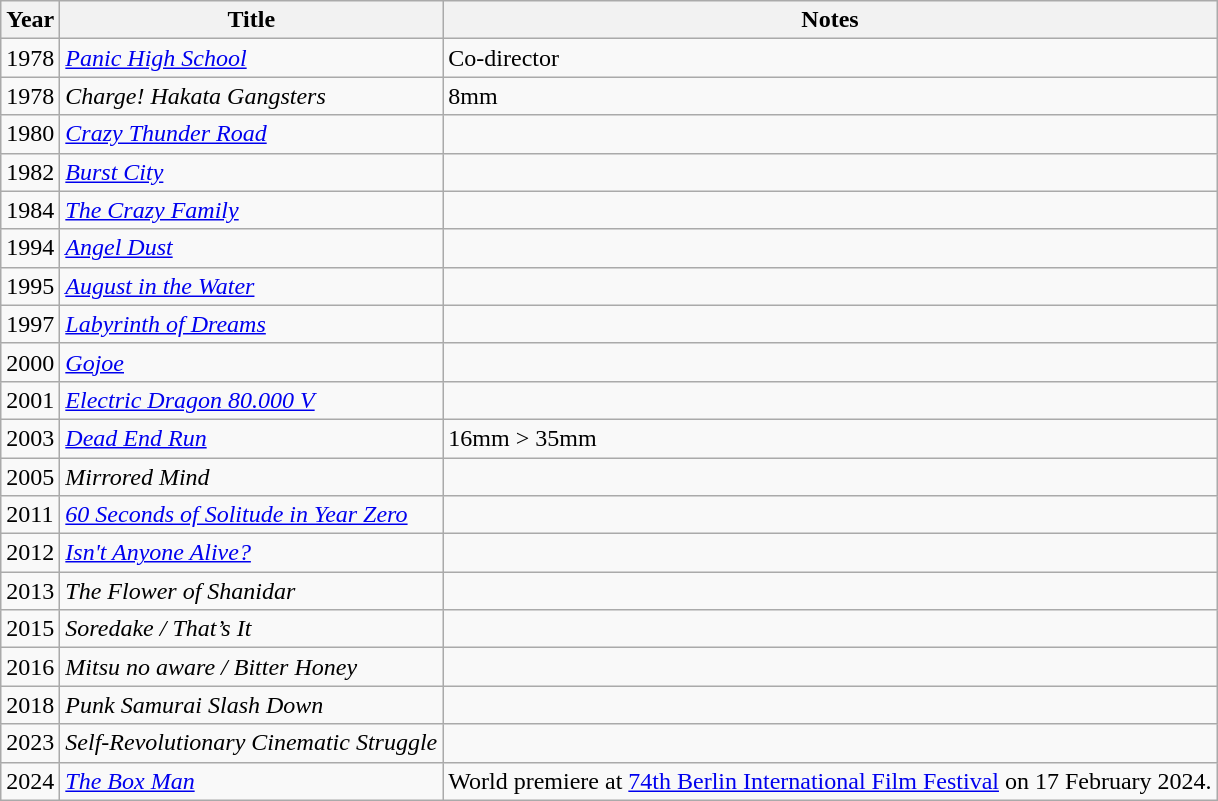<table class="wikitable">
<tr>
<th>Year</th>
<th>Title</th>
<th>Notes</th>
</tr>
<tr>
<td>1978</td>
<td><em><a href='#'>Panic High School</a></em></td>
<td>Co-director</td>
</tr>
<tr>
<td>1978</td>
<td><em>Charge! Hakata Gangsters</em></td>
<td>8mm</td>
</tr>
<tr>
<td>1980</td>
<td><em><a href='#'>Crazy Thunder Road</a></em></td>
<td></td>
</tr>
<tr>
<td>1982</td>
<td><em><a href='#'>Burst City</a></em></td>
<td></td>
</tr>
<tr>
<td>1984</td>
<td><em><a href='#'>The Crazy Family</a></em></td>
<td></td>
</tr>
<tr>
<td>1994</td>
<td><em><a href='#'>Angel Dust</a></em></td>
<td></td>
</tr>
<tr>
<td>1995</td>
<td><em><a href='#'>August in the Water</a></em></td>
<td></td>
</tr>
<tr>
<td>1997</td>
<td><em><a href='#'>Labyrinth of Dreams</a></em></td>
<td></td>
</tr>
<tr>
<td>2000</td>
<td><em><a href='#'>Gojoe</a></em></td>
<td></td>
</tr>
<tr>
<td>2001</td>
<td><em><a href='#'>Electric Dragon 80.000 V</a></em></td>
<td></td>
</tr>
<tr>
<td>2003</td>
<td><em><a href='#'>Dead End Run</a></em></td>
<td>16mm > 35mm</td>
</tr>
<tr>
<td>2005</td>
<td><em>Mirrored Mind</em></td>
<td></td>
</tr>
<tr>
<td>2011</td>
<td><em><a href='#'>60 Seconds of Solitude in Year Zero</a></em></td>
<td></td>
</tr>
<tr>
<td>2012</td>
<td><em><a href='#'>Isn't Anyone Alive?</a></em></td>
<td></td>
</tr>
<tr>
<td>2013</td>
<td><em>The Flower of Shanidar</em></td>
<td></td>
</tr>
<tr>
<td>2015</td>
<td><em>Soredake / That’s It</em></td>
<td></td>
</tr>
<tr>
<td>2016</td>
<td><em>Mitsu no aware / Bitter Honey</em></td>
<td></td>
</tr>
<tr>
<td>2018</td>
<td><em>Punk Samurai Slash Down</em></td>
<td></td>
</tr>
<tr>
<td>2023</td>
<td><em>Self-Revolutionary Cinematic Struggle</em></td>
<td></td>
</tr>
<tr>
<td>2024</td>
<td><em><a href='#'>The Box Man</a></em></td>
<td>World premiere at <a href='#'>74th Berlin International Film Festival</a> on 17 February 2024.</td>
</tr>
</table>
